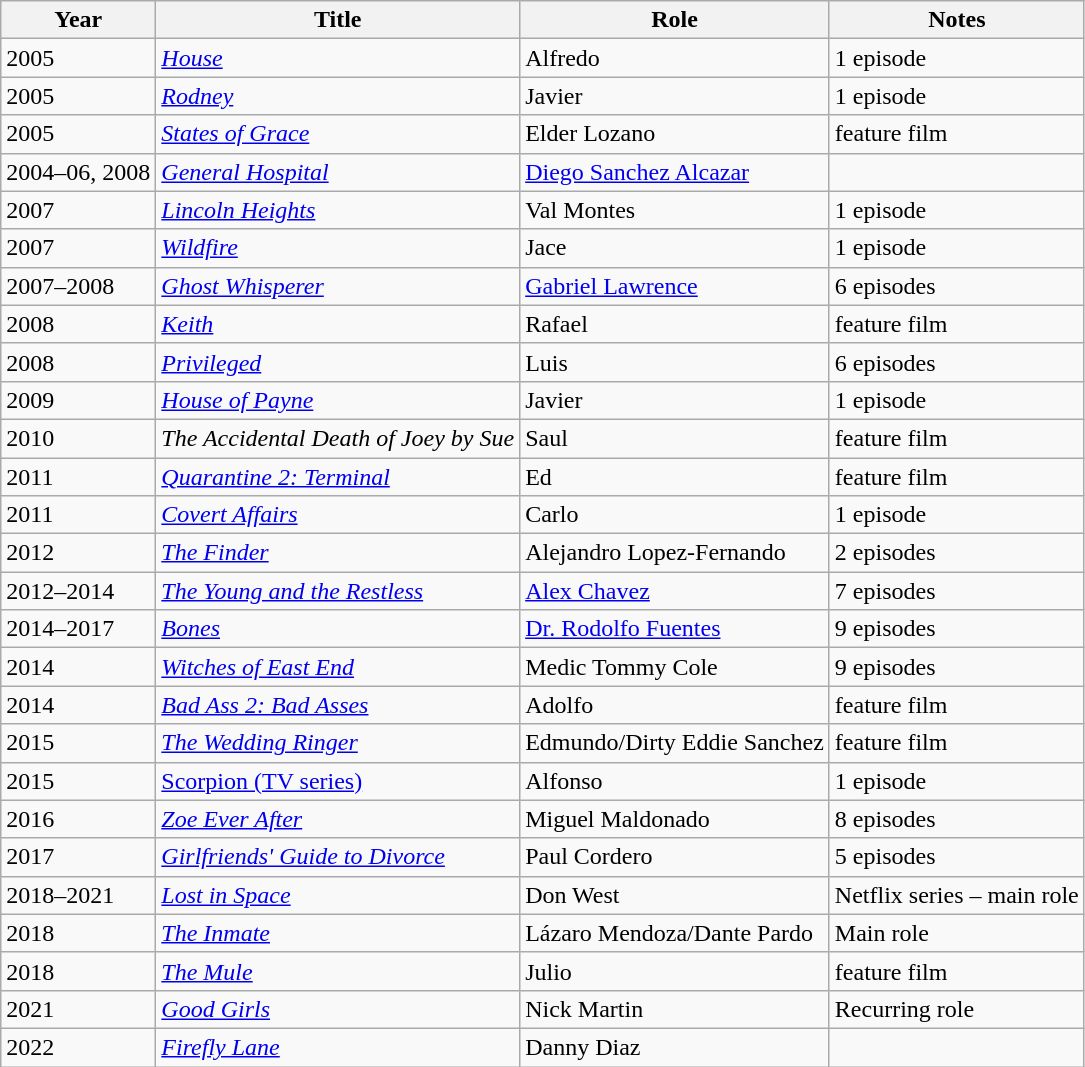<table class="wikitable">
<tr>
<th>Year</th>
<th>Title</th>
<th>Role</th>
<th>Notes</th>
</tr>
<tr>
<td>2005</td>
<td><em><a href='#'>House</a></em></td>
<td>Alfredo</td>
<td>1 episode</td>
</tr>
<tr>
<td>2005</td>
<td><em><a href='#'>Rodney</a></em></td>
<td>Javier</td>
<td>1 episode</td>
</tr>
<tr>
<td>2005</td>
<td><em><a href='#'>States of Grace</a></em></td>
<td>Elder Lozano</td>
<td>feature film</td>
</tr>
<tr>
<td>2004–06, 2008</td>
<td><em><a href='#'>General Hospital</a></em></td>
<td><a href='#'>Diego Sanchez Alcazar</a></td>
<td></td>
</tr>
<tr>
<td>2007</td>
<td><em><a href='#'>Lincoln Heights</a></em></td>
<td>Val Montes</td>
<td>1 episode</td>
</tr>
<tr>
<td>2007</td>
<td><em><a href='#'>Wildfire</a></em></td>
<td>Jace</td>
<td>1 episode</td>
</tr>
<tr>
<td>2007–2008</td>
<td><em><a href='#'>Ghost Whisperer</a></em></td>
<td><a href='#'>Gabriel Lawrence</a></td>
<td>6 episodes</td>
</tr>
<tr>
<td>2008</td>
<td><em><a href='#'>Keith</a></em></td>
<td>Rafael</td>
<td>feature film</td>
</tr>
<tr>
<td>2008</td>
<td><em><a href='#'>Privileged</a></em></td>
<td>Luis</td>
<td>6 episodes</td>
</tr>
<tr>
<td>2009</td>
<td><em><a href='#'>House of Payne</a></em></td>
<td>Javier</td>
<td>1 episode</td>
</tr>
<tr>
<td>2010</td>
<td><em>The Accidental Death of Joey by Sue</em></td>
<td>Saul</td>
<td>feature film</td>
</tr>
<tr>
<td>2011</td>
<td><em><a href='#'>Quarantine 2: Terminal</a></em></td>
<td>Ed</td>
<td>feature film</td>
</tr>
<tr>
<td>2011</td>
<td><em><a href='#'>Covert Affairs</a></em></td>
<td>Carlo</td>
<td>1 episode</td>
</tr>
<tr>
<td>2012</td>
<td><em><a href='#'>The Finder</a></em></td>
<td>Alejandro Lopez-Fernando</td>
<td>2 episodes</td>
</tr>
<tr>
<td>2012–2014</td>
<td><em><a href='#'>The Young and the Restless</a></em></td>
<td><a href='#'>Alex Chavez</a></td>
<td>7 episodes</td>
</tr>
<tr>
<td>2014–2017</td>
<td><em><a href='#'>Bones</a></em></td>
<td><a href='#'>Dr. Rodolfo Fuentes</a></td>
<td>9 episodes</td>
</tr>
<tr>
<td>2014</td>
<td><em><a href='#'>Witches of East End</a></em></td>
<td>Medic Tommy Cole</td>
<td>9 episodes</td>
</tr>
<tr>
<td>2014</td>
<td><em><a href='#'>Bad Ass 2: Bad Asses</a></em></td>
<td>Adolfo</td>
<td>feature film</td>
</tr>
<tr>
<td>2015</td>
<td><em><a href='#'>The Wedding Ringer</a></em></td>
<td>Edmundo/Dirty Eddie Sanchez</td>
<td>feature film</td>
</tr>
<tr>
<td>2015</td>
<td><a href='#'>Scorpion (TV series)</a></td>
<td>Alfonso</td>
<td>1 episode</td>
</tr>
<tr>
<td>2016</td>
<td><em><a href='#'>Zoe Ever After</a></em></td>
<td>Miguel Maldonado</td>
<td>8 episodes</td>
</tr>
<tr>
<td>2017</td>
<td><em><a href='#'>Girlfriends' Guide to Divorce</a></em></td>
<td>Paul Cordero</td>
<td>5 episodes</td>
</tr>
<tr>
<td>2018–2021</td>
<td><em><a href='#'>Lost in Space</a></em></td>
<td>Don West</td>
<td>Netflix series – main role</td>
</tr>
<tr>
<td>2018</td>
<td><em><a href='#'>The Inmate</a></em></td>
<td>Lázaro Mendoza/Dante Pardo</td>
<td>Main role</td>
</tr>
<tr>
<td>2018</td>
<td><em><a href='#'>The Mule</a></em></td>
<td>Julio</td>
<td>feature film</td>
</tr>
<tr>
<td>2021</td>
<td><em><a href='#'>Good Girls</a></em></td>
<td>Nick Martin</td>
<td>Recurring role</td>
</tr>
<tr>
<td>2022</td>
<td><em><a href='#'>Firefly Lane</a></em></td>
<td>Danny Diaz</td>
<td></td>
</tr>
</table>
